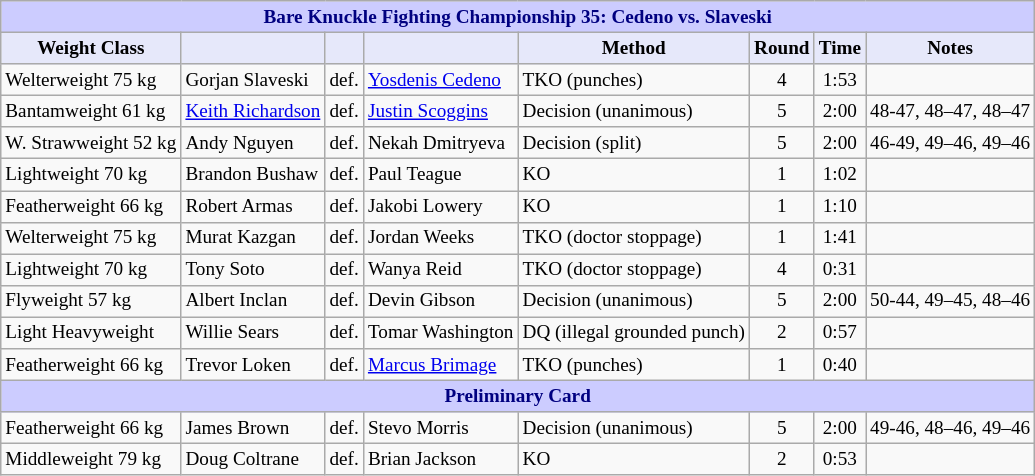<table class="wikitable" style="font-size: 80%;">
<tr>
<th colspan="8" style="background-color: #ccf; color: #000080; text-align: center;"><strong>Bare Knuckle Fighting Championship 35: Cedeno vs. Slaveski</strong></th>
</tr>
<tr>
<th colspan="1" style="background-color: #E6E8FA; color: #000000; text-align: center;">Weight Class</th>
<th colspan="1" style="background-color: #E6E8FA; color: #000000; text-align: center;"></th>
<th colspan="1" style="background-color: #E6E8FA; color: #000000; text-align: center;"></th>
<th colspan="1" style="background-color: #E6E8FA; color: #000000; text-align: center;"></th>
<th colspan="1" style="background-color: #E6E8FA; color: #000000; text-align: center;">Method</th>
<th colspan="1" style="background-color: #E6E8FA; color: #000000; text-align: center;">Round</th>
<th colspan="1" style="background-color: #E6E8FA; color: #000000; text-align: center;">Time</th>
<th colspan="1" style="background-color: #E6E8FA; color: #000000; text-align: center;">Notes</th>
</tr>
<tr>
<td>Welterweight 75 kg</td>
<td> Gorjan Slaveski</td>
<td align=center>def.</td>
<td> <a href='#'>Yosdenis Cedeno</a></td>
<td>TKO (punches)</td>
<td align=center>4</td>
<td align=center>1:53</td>
<td></td>
</tr>
<tr>
<td>Bantamweight 61 kg</td>
<td> <a href='#'>Keith Richardson</a></td>
<td align=center>def.</td>
<td> <a href='#'>Justin Scoggins</a></td>
<td>Decision (unanimous)</td>
<td align=center>5</td>
<td align=center>2:00</td>
<td>48-47, 48–47, 48–47</td>
</tr>
<tr>
<td>W. Strawweight 52 kg</td>
<td> Andy Nguyen</td>
<td align=center>def.</td>
<td> Nekah Dmitryeva</td>
<td>Decision (split)</td>
<td align=center>5</td>
<td align=center>2:00</td>
<td>46-49, 49–46, 49–46</td>
</tr>
<tr>
<td>Lightweight 70 kg</td>
<td> Brandon Bushaw</td>
<td align=center>def.</td>
<td> Paul Teague</td>
<td>KO</td>
<td align=center>1</td>
<td align=center>1:02</td>
<td></td>
</tr>
<tr>
<td>Featherweight 66 kg</td>
<td> Robert Armas</td>
<td align=center>def.</td>
<td> Jakobi Lowery</td>
<td>KO</td>
<td align=center>1</td>
<td align=center>1:10</td>
<td></td>
</tr>
<tr>
<td>Welterweight 75 kg</td>
<td> Murat Kazgan</td>
<td align=center>def.</td>
<td> Jordan Weeks</td>
<td>TKO (doctor stoppage)</td>
<td align=center>1</td>
<td align=center>1:41</td>
<td></td>
</tr>
<tr>
<td>Lightweight 70 kg</td>
<td> Tony Soto</td>
<td align=center>def.</td>
<td> Wanya Reid</td>
<td>TKO (doctor stoppage)</td>
<td align=center>4</td>
<td align=center>0:31</td>
<td></td>
</tr>
<tr>
<td>Flyweight 57 kg</td>
<td> Albert Inclan</td>
<td align=center>def.</td>
<td> Devin Gibson</td>
<td>Decision (unanimous)</td>
<td align=center>5</td>
<td align=center>2:00</td>
<td>50-44, 49–45, 48–46</td>
</tr>
<tr>
<td>Light Heavyweight</td>
<td> Willie Sears</td>
<td align=center>def.</td>
<td> Tomar Washington</td>
<td>DQ (illegal grounded punch)</td>
<td align=center>2</td>
<td align=center>0:57</td>
<td></td>
</tr>
<tr>
<td>Featherweight 66 kg</td>
<td> Trevor Loken</td>
<td align=center>def.</td>
<td> <a href='#'>Marcus Brimage</a></td>
<td>TKO (punches)</td>
<td align=center>1</td>
<td align=center>0:40</td>
<td></td>
</tr>
<tr>
<th colspan="8" style="background-color: #ccf; color: #000080; text-align: center;"><strong>Preliminary Card</strong></th>
</tr>
<tr>
<td>Featherweight 66 kg</td>
<td> James Brown</td>
<td align=center>def.</td>
<td> Stevo Morris</td>
<td>Decision (unanimous)</td>
<td align=center>5</td>
<td align=center>2:00</td>
<td>49-46, 48–46, 49–46</td>
</tr>
<tr>
<td>Middleweight 79 kg</td>
<td> Doug Coltrane</td>
<td align=center>def.</td>
<td> Brian Jackson</td>
<td>KO</td>
<td align=center>2</td>
<td align=center>0:53</td>
<td></td>
</tr>
</table>
